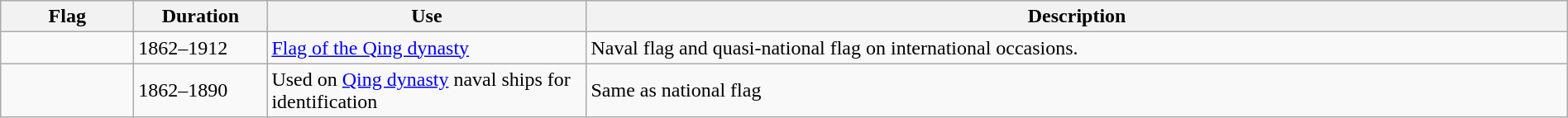<table class="wikitable" width="100%">
<tr>
<th style="width:100px;">Flag</th>
<th style="width:100px;">Duration</th>
<th style="width:250px;">Use</th>
<th style="min-width:250px">Description</th>
</tr>
<tr>
<td></td>
<td>1862–1912</td>
<td><a href='#'>Flag of the Qing dynasty</a></td>
<td>Naval flag and quasi-national flag on international occasions.</td>
</tr>
<tr>
<td></td>
<td>1862–1890</td>
<td>Used on <a href='#'>Qing dynasty</a> naval ships for identification</td>
<td>Same as national flag</td>
</tr>
</table>
